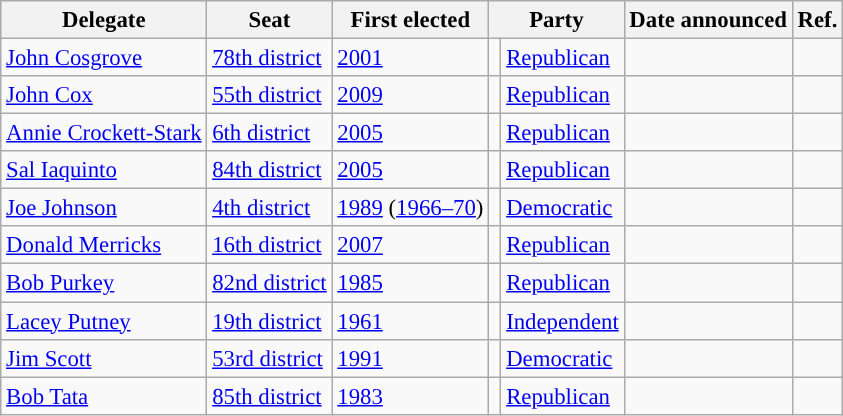<table class="wikitable sortable" style="font-size:95%;">
<tr>
<th scope="col">Delegate</th>
<th scope="col">Seat</th>
<th scope="col">First elected</th>
<th colspan="2" scope="col">Party</th>
<th scope="col">Date announced</th>
<th class="unsortable">Ref.</th>
</tr>
<tr>
<td data-sort-value="Cosgrove, John"><a href='#'>John Cosgrove</a></td>
<td data-sort-value="78"><a href='#'>78th district</a></td>
<td><a href='#'>2001</a></td>
<td width="1"></td>
<td><a href='#'>Republican</a></td>
<td></td>
<td></td>
</tr>
<tr>
<td data-sort-value="Cox, John"><a href='#'>John Cox</a></td>
<td data-sort-value="55"><a href='#'>55th district</a></td>
<td><a href='#'>2009</a></td>
<td width="1"></td>
<td><a href='#'>Republican</a></td>
<td></td>
<td></td>
</tr>
<tr>
<td data-sort-value="Crockett-Stark, Annie"><a href='#'>Annie Crockett-Stark</a></td>
<td data-sort-value="6"><a href='#'>6th district</a></td>
<td><a href='#'>2005</a></td>
<td width="1"></td>
<td><a href='#'>Republican</a></td>
<td></td>
<td></td>
</tr>
<tr>
<td data-sort-value="Iaquinto, Sal"><a href='#'>Sal Iaquinto</a></td>
<td data-sort-value="84"><a href='#'>84th district</a></td>
<td><a href='#'>2005</a></td>
<td width="1"></td>
<td><a href='#'>Republican</a></td>
<td></td>
<td></td>
</tr>
<tr>
<td data-sort-value="Johnson, Joe"><a href='#'>Joe Johnson</a></td>
<td data-sort-value="4"><a href='#'>4th district</a></td>
<td><a href='#'>1989</a> (<a href='#'>1966–70</a>)</td>
<td width="1"></td>
<td><a href='#'>Democratic</a></td>
<td></td>
<td></td>
</tr>
<tr>
<td data-sort-value="Merricks, Donald"><a href='#'>Donald Merricks</a></td>
<td data-sort-value="16"><a href='#'>16th district</a></td>
<td><a href='#'>2007</a></td>
<td width="1"></td>
<td><a href='#'>Republican</a></td>
<td></td>
<td></td>
</tr>
<tr>
<td data-sort-value="Purkey, Bob"><a href='#'>Bob Purkey</a></td>
<td data-sort-value="82"><a href='#'>82nd district</a></td>
<td><a href='#'>1985</a></td>
<td width="1"></td>
<td><a href='#'>Republican</a></td>
<td></td>
<td></td>
</tr>
<tr>
<td data-sort-value="Putney, Lacey"><a href='#'>Lacey Putney</a></td>
<td data-sort-value="19"><a href='#'>19th district</a></td>
<td><a href='#'>1961</a></td>
<td width="1"></td>
<td><a href='#'>Independent</a></td>
<td></td>
<td></td>
</tr>
<tr>
<td data-sort-value="Scott, Jim"><a href='#'>Jim Scott</a></td>
<td data-sort-value="53"><a href='#'>53rd district</a></td>
<td><a href='#'>1991</a></td>
<td width="1"></td>
<td><a href='#'>Democratic</a></td>
<td></td>
<td></td>
</tr>
<tr>
<td data-sort-value="Tata, Bob"><a href='#'>Bob Tata</a></td>
<td data-sort-value="85"><a href='#'>85th district</a></td>
<td><a href='#'>1983</a></td>
<td width="1"></td>
<td><a href='#'>Republican</a></td>
<td></td>
<td></td>
</tr>
</table>
